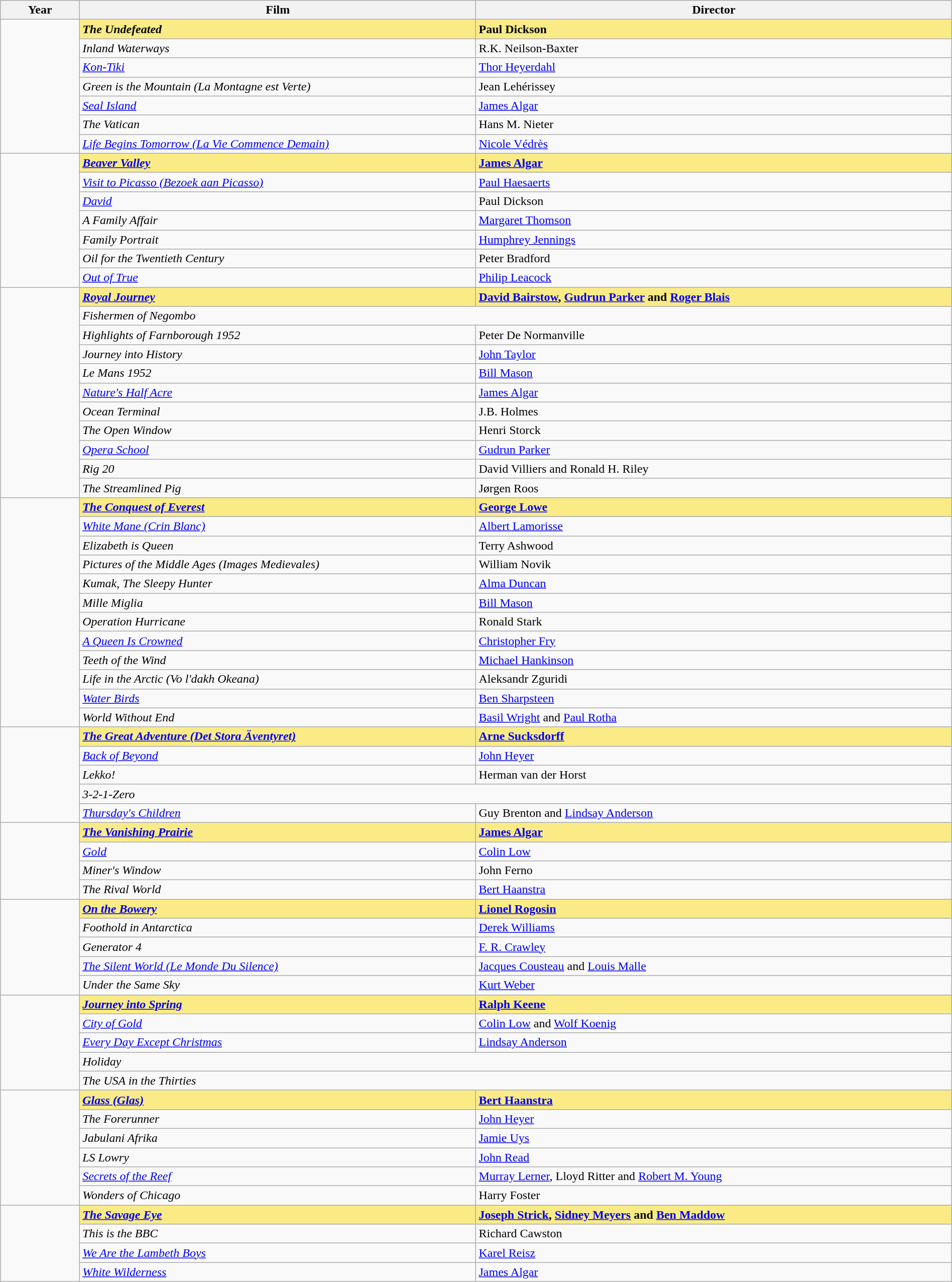<table class="wikitable" style="width:100%;" cellpadding="5">
<tr>
<th style="width:5%;">Year</th>
<th style="width:25%;">Film</th>
<th style="width:30%;">Director</th>
</tr>
<tr>
<td rowspan="7"></td>
<td style="background:#FAEB86"><strong><em>The Undefeated</em></strong></td>
<td style="background:#FAEB86"><strong>Paul Dickson</strong></td>
</tr>
<tr>
<td><em>Inland Waterways</em></td>
<td>R.K. Neilson-Baxter</td>
</tr>
<tr>
<td><em><a href='#'>Kon-Tiki</a></em></td>
<td><a href='#'>Thor Heyerdahl</a></td>
</tr>
<tr>
<td><em>Green is the Mountain (La Montagne est Verte)</em></td>
<td>Jean Lehérissey</td>
</tr>
<tr>
<td><em><a href='#'>Seal Island</a></em></td>
<td><a href='#'>James Algar</a></td>
</tr>
<tr>
<td><em>The Vatican</em></td>
<td>Hans M. Nieter</td>
</tr>
<tr>
<td><em><a href='#'>Life Begins Tomorrow (La Vie Commence Demain)</a></em></td>
<td><a href='#'>Nicole Védrès</a></td>
</tr>
<tr>
<td rowspan="7"></td>
<td style="background:#FAEB86"><strong><em><a href='#'>Beaver Valley</a></em></strong></td>
<td style="background:#FAEB86"><strong><a href='#'>James Algar</a></strong></td>
</tr>
<tr>
<td><em><a href='#'>Visit to Picasso (Bezoek aan Picasso)</a></em></td>
<td><a href='#'>Paul Haesaerts</a></td>
</tr>
<tr>
<td><em><a href='#'>David</a></em></td>
<td>Paul Dickson</td>
</tr>
<tr>
<td><em>A Family Affair</em></td>
<td><a href='#'>Margaret Thomson</a></td>
</tr>
<tr>
<td><em>Family Portrait</em></td>
<td><a href='#'>Humphrey Jennings</a></td>
</tr>
<tr>
<td><em>Oil for the Twentieth Century</em></td>
<td>Peter Bradford</td>
</tr>
<tr>
<td><em><a href='#'>Out of True</a></em></td>
<td><a href='#'>Philip Leacock</a></td>
</tr>
<tr>
<td rowspan="11"></td>
<td style="background:#FAEB86"><strong><em><a href='#'>Royal Journey</a></em></strong></td>
<td style="background:#FAEB86"><strong><a href='#'>David Bairstow</a>, <a href='#'>Gudrun Parker</a> and <a href='#'>Roger Blais</a></strong></td>
</tr>
<tr>
<td colspan="2"><em>Fishermen of Negombo</em></td>
</tr>
<tr>
<td><em>Highlights of Farnborough 1952</em></td>
<td>Peter De Normanville</td>
</tr>
<tr>
<td><em>Journey into History</em></td>
<td><a href='#'>John Taylor</a></td>
</tr>
<tr>
<td><em>Le Mans 1952</em></td>
<td><a href='#'>Bill Mason</a></td>
</tr>
<tr>
<td><em><a href='#'>Nature's Half Acre</a></em></td>
<td><a href='#'>James Algar</a></td>
</tr>
<tr>
<td><em>Ocean Terminal</em></td>
<td>J.B. Holmes</td>
</tr>
<tr>
<td><em>The Open Window</em></td>
<td>Henri Storck</td>
</tr>
<tr>
<td><em><a href='#'>Opera School</a></em></td>
<td><a href='#'>Gudrun Parker</a></td>
</tr>
<tr>
<td><em>Rig 20</em></td>
<td>David Villiers and Ronald H. Riley</td>
</tr>
<tr>
<td><em>The Streamlined Pig</em></td>
<td>Jørgen Roos</td>
</tr>
<tr>
<td rowspan="12"></td>
<td style="background:#FAEB86"><strong><em><a href='#'>The Conquest of Everest</a></em></strong></td>
<td style="background:#FAEB86"><strong><a href='#'>George Lowe</a></strong></td>
</tr>
<tr>
<td><em><a href='#'>White Mane (Crin Blanc)</a></em></td>
<td><a href='#'>Albert Lamorisse</a></td>
</tr>
<tr>
<td><em>Elizabeth is Queen</em></td>
<td>Terry Ashwood</td>
</tr>
<tr>
<td><em>Pictures of the Middle Ages (Images Medievales)</em></td>
<td>William Novik</td>
</tr>
<tr>
<td><em>Kumak, The Sleepy Hunter</em></td>
<td><a href='#'>Alma Duncan</a></td>
</tr>
<tr>
<td><em>Mille Miglia</em></td>
<td><a href='#'>Bill Mason</a></td>
</tr>
<tr>
<td><em>Operation Hurricane</em></td>
<td>Ronald Stark</td>
</tr>
<tr>
<td><em><a href='#'>A Queen Is Crowned</a></em></td>
<td><a href='#'>Christopher Fry</a></td>
</tr>
<tr>
<td><em>Teeth of the Wind</em></td>
<td><a href='#'>Michael Hankinson</a></td>
</tr>
<tr>
<td><em>Life in the Arctic (Vo l'dakh Okeana)</em></td>
<td>Aleksandr Zguridi</td>
</tr>
<tr>
<td><em><a href='#'>Water Birds</a></em></td>
<td><a href='#'>Ben Sharpsteen</a></td>
</tr>
<tr>
<td><em>World Without End</em></td>
<td><a href='#'>Basil Wright</a> and <a href='#'>Paul Rotha</a></td>
</tr>
<tr>
<td rowspan="5"></td>
<td style="background:#FAEB86"><strong><em><a href='#'>The Great Adventure (Det Stora Äventyret)</a></em></strong></td>
<td style="background:#FAEB86"><strong><a href='#'>Arne Sucksdorff</a></strong></td>
</tr>
<tr>
<td><em><a href='#'>Back of Beyond</a></em></td>
<td><a href='#'>John Heyer</a></td>
</tr>
<tr>
<td><em>Lekko!</em></td>
<td>Herman van der Horst</td>
</tr>
<tr>
<td colspan="2"><em>3-2-1-Zero</em></td>
</tr>
<tr>
<td><em><a href='#'>Thursday's Children</a></em></td>
<td>Guy Brenton and <a href='#'>Lindsay Anderson</a></td>
</tr>
<tr>
<td rowspan="4"></td>
<td style="background:#FAEB86"><strong><em><a href='#'>The Vanishing Prairie</a></em></strong></td>
<td style="background:#FAEB86"><strong><a href='#'>James Algar</a></strong></td>
</tr>
<tr>
<td><em><a href='#'>Gold</a></em></td>
<td><a href='#'>Colin Low</a></td>
</tr>
<tr>
<td><em>Miner's Window</em></td>
<td>John Ferno</td>
</tr>
<tr>
<td><em>The Rival World</em></td>
<td><a href='#'>Bert Haanstra</a></td>
</tr>
<tr>
<td rowspan="5"></td>
<td style="background:#FAEB86"><strong><em><a href='#'>On the Bowery</a></em></strong></td>
<td style="background:#FAEB86"><strong><a href='#'>Lionel Rogosin</a></strong></td>
</tr>
<tr>
<td><em>Foothold in Antarctica</em></td>
<td><a href='#'>Derek Williams</a></td>
</tr>
<tr>
<td><em>Generator 4</em></td>
<td><a href='#'>F. R. Crawley</a></td>
</tr>
<tr>
<td><em><a href='#'>The Silent World (Le Monde Du Silence)</a></em></td>
<td><a href='#'>Jacques Cousteau</a> and <a href='#'>Louis Malle</a></td>
</tr>
<tr>
<td><em>Under the Same Sky</em></td>
<td><a href='#'>Kurt Weber</a></td>
</tr>
<tr>
<td rowspan="5"></td>
<td style="background:#FAEB86"><strong><em><a href='#'>Journey into Spring</a></em></strong></td>
<td style="background:#FAEB86"><strong><a href='#'>Ralph Keene</a></strong></td>
</tr>
<tr>
<td><em><a href='#'>City of Gold</a></em></td>
<td><a href='#'>Colin Low</a> and <a href='#'>Wolf Koenig</a></td>
</tr>
<tr>
<td><em><a href='#'>Every Day Except Christmas</a></em></td>
<td><a href='#'>Lindsay Anderson</a></td>
</tr>
<tr>
<td colspan="2"><em>Holiday</em></td>
</tr>
<tr>
<td colspan="2"><em>The USA in the Thirties</em></td>
</tr>
<tr>
<td rowspan="6"></td>
<td style="background:#FAEB86"><strong><em><a href='#'>Glass (Glas)</a></em></strong></td>
<td style="background:#FAEB86"><strong><a href='#'>Bert Haanstra</a></strong></td>
</tr>
<tr>
<td><em>The Forerunner</em></td>
<td><a href='#'>John Heyer</a></td>
</tr>
<tr>
<td><em>Jabulani Afrika</em></td>
<td><a href='#'>Jamie Uys</a></td>
</tr>
<tr>
<td><em>LS Lowry</em></td>
<td><a href='#'>John Read</a></td>
</tr>
<tr>
<td><em><a href='#'>Secrets of the Reef</a></em></td>
<td><a href='#'>Murray Lerner</a>, Lloyd Ritter and <a href='#'>Robert M. Young</a></td>
</tr>
<tr>
<td><em>Wonders of Chicago</em></td>
<td>Harry Foster</td>
</tr>
<tr>
<td rowspan="4"></td>
<td style="background:#FAEB86"><strong><em><a href='#'>The Savage Eye</a></em></strong></td>
<td style="background:#FAEB86"><strong><a href='#'>Joseph Strick</a>, <a href='#'>Sidney Meyers</a> and <a href='#'>Ben Maddow</a></strong></td>
</tr>
<tr>
<td><em>This is the BBC</em></td>
<td>Richard Cawston</td>
</tr>
<tr>
<td><em><a href='#'>We Are the Lambeth Boys</a></em></td>
<td><a href='#'>Karel Reisz</a></td>
</tr>
<tr>
<td><em><a href='#'>White Wilderness</a></em></td>
<td><a href='#'>James Algar</a></td>
</tr>
</table>
